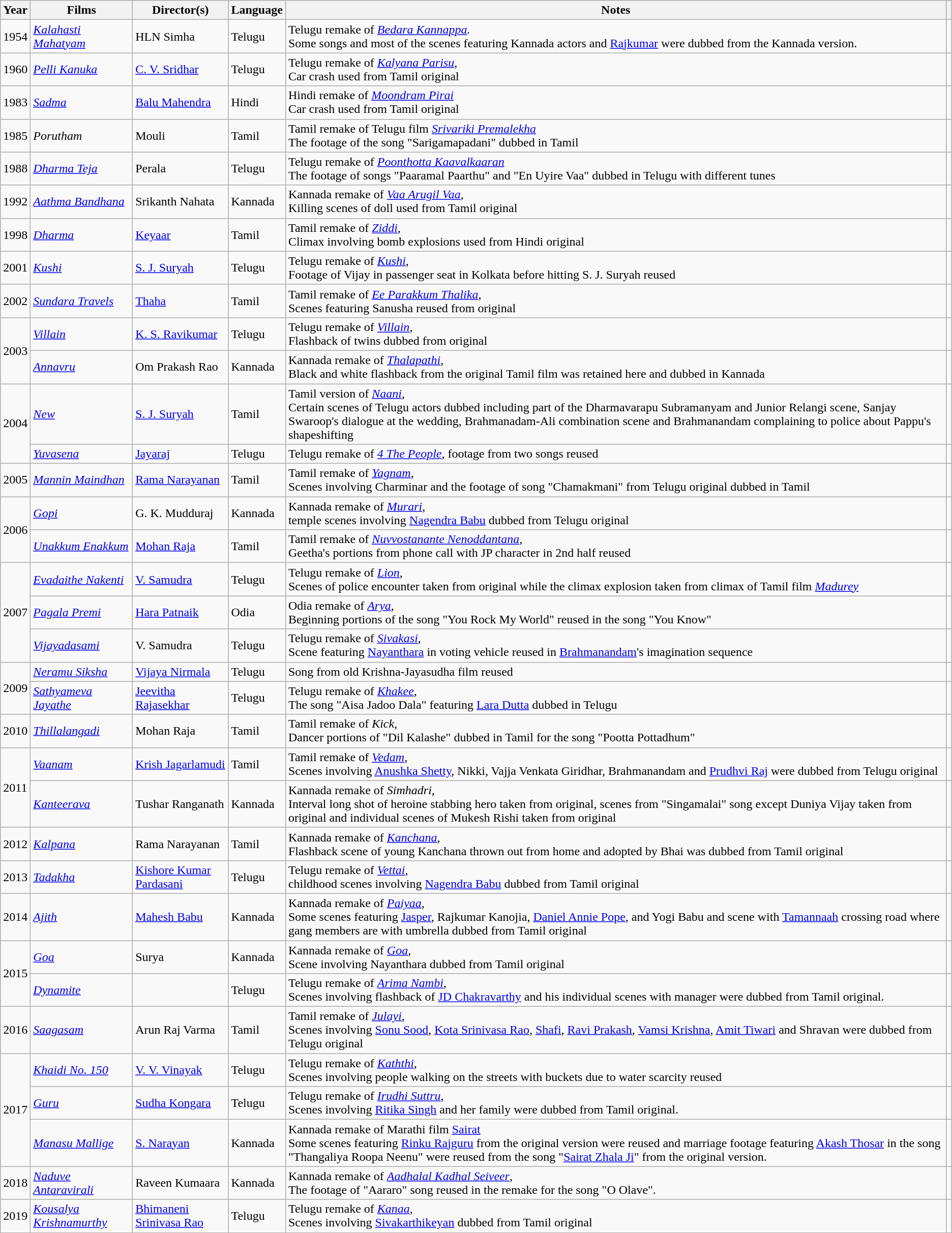<table class="wikitable sortable">
<tr>
<th>Year</th>
<th>Films</th>
<th>Director(s)</th>
<th>Language</th>
<th>Notes</th>
<th class="unsortable"></th>
</tr>
<tr>
<td>1954</td>
<td><em><a href='#'>Kalahasti Mahatyam</a></em></td>
<td>HLN Simha</td>
<td>Telugu</td>
<td>Telugu remake of <em><a href='#'>Bedara Kannappa</a>.</em><br>Some songs and most of the scenes featuring Kannada actors and <a href='#'>Rajkumar</a> were dubbed from the Kannada version.</td>
<td></td>
</tr>
<tr>
<td>1960</td>
<td><em><a href='#'>Pelli Kanuka</a></em></td>
<td><a href='#'>C. V. Sridhar</a></td>
<td>Telugu</td>
<td>Telugu remake of <em><a href='#'>Kalyana Parisu</a></em>,<br>Car crash used from Tamil original</td>
<td></td>
</tr>
<tr>
<td>1983</td>
<td><em><a href='#'>Sadma</a></em></td>
<td><a href='#'>Balu Mahendra</a></td>
<td>Hindi</td>
<td>Hindi remake of <em><a href='#'>Moondram Pirai</a></em><br>Car crash used from Tamil original</td>
<td></td>
</tr>
<tr>
<td>1985</td>
<td><em>Porutham</em></td>
<td>Mouli</td>
<td>Tamil</td>
<td>Tamil remake of Telugu film <em><a href='#'>Srivariki Premalekha</a></em><br>The footage of the song "Sarigamapadani" dubbed in Tamil</td>
<td></td>
</tr>
<tr>
<td>1988</td>
<td><em><a href='#'>Dharma Teja</a></em></td>
<td>Perala</td>
<td>Telugu</td>
<td>Telugu remake of <em><a href='#'>Poonthotta Kaavalkaaran</a></em><br>The footage of songs "Paaramal Paarthu" and "En Uyire Vaa" dubbed in Telugu with different tunes</td>
<td></td>
</tr>
<tr>
<td>1992</td>
<td><em><a href='#'>Aathma Bandhana</a></em></td>
<td>Srikanth Nahata</td>
<td>Kannada</td>
<td>Kannada remake of <em><a href='#'>Vaa Arugil Vaa</a></em>,<br>Killing scenes of doll used from Tamil original</td>
<td></td>
</tr>
<tr>
<td>1998</td>
<td><em><a href='#'>Dharma</a></em></td>
<td><a href='#'>Keyaar</a></td>
<td>Tamil</td>
<td>Tamil remake of <em><a href='#'>Ziddi</a></em>,<br>Climax involving bomb explosions used from Hindi original</td>
<td></td>
</tr>
<tr>
<td>2001</td>
<td><em><a href='#'>Kushi</a></em></td>
<td><a href='#'>S. J. Suryah</a></td>
<td>Telugu</td>
<td>Telugu remake of <em><a href='#'>Kushi</a></em>,<br>Footage of Vijay in passenger seat in Kolkata before hitting S. J. Suryah reused</td>
</tr>
<tr>
<td>2002</td>
<td><em><a href='#'>Sundara Travels</a></em></td>
<td><a href='#'>Thaha</a></td>
<td>Tamil</td>
<td>Tamil remake of <em><a href='#'>Ee Parakkum Thalika</a></em>,<br>Scenes featuring Sanusha reused from original</td>
<td></td>
</tr>
<tr>
<td rowspan="2">2003</td>
<td><em><a href='#'>Villain</a></em></td>
<td><a href='#'>K. S. Ravikumar</a></td>
<td>Telugu</td>
<td>Telugu remake of <em><a href='#'>Villain</a></em>,<br>Flashback of twins dubbed from original</td>
<td></td>
</tr>
<tr>
<td><em><a href='#'>Annavru</a></em></td>
<td>Om Prakash Rao</td>
<td>Kannada</td>
<td>Kannada remake of <em><a href='#'>Thalapathi</a></em>,<br>Black and white flashback from the original Tamil film was retained here and dubbed in Kannada</td>
<td></td>
</tr>
<tr>
<td rowspan="2">2004</td>
<td><em><a href='#'>New</a></em></td>
<td><a href='#'>S. J. Suryah</a></td>
<td>Tamil</td>
<td>Tamil version of <em><a href='#'>Naani</a></em>,<br>Certain scenes of Telugu actors dubbed including part of the Dharmavarapu Subramanyam and Junior Relangi scene, Sanjay Swaroop's dialogue at the wedding, Brahmanadam-Ali combination scene and Brahmanandam complaining to police about Pappu's shapeshifting</td>
<td></td>
</tr>
<tr>
<td><em><a href='#'>Yuvasena</a></em></td>
<td><a href='#'>Jayaraj</a></td>
<td>Telugu</td>
<td>Telugu remake of <em><a href='#'>4 The People</a></em>, footage from two songs reused</td>
<td></td>
</tr>
<tr>
<td>2005</td>
<td><em><a href='#'>Mannin Maindhan</a></em></td>
<td><a href='#'>Rama Narayanan</a></td>
<td>Tamil</td>
<td>Tamil remake of <em><a href='#'>Yagnam</a></em>,<br>Scenes involving Charminar and the footage of song "Chamakmani" from Telugu original dubbed in Tamil</td>
<td></td>
</tr>
<tr>
<td rowspan="2">2006</td>
<td><em><a href='#'>Gopi</a></em></td>
<td>G. K. Mudduraj</td>
<td>Kannada</td>
<td>Kannada remake of <em><a href='#'>Murari</a></em>,<br> temple scenes involving <a href='#'>Nagendra Babu</a> dubbed from Telugu original</td>
<td></td>
</tr>
<tr>
<td><em><a href='#'>Unakkum Enakkum</a></em></td>
<td><a href='#'>Mohan Raja</a></td>
<td>Tamil</td>
<td>Tamil remake of <em><a href='#'>Nuvvostanante Nenoddantana</a></em>,<br>Geetha's portions from phone call with JP character in 2nd half reused</td>
<td></td>
</tr>
<tr>
<td rowspan="3">2007</td>
<td><em><a href='#'>Evadaithe Nakenti</a></em></td>
<td><a href='#'>V. Samudra</a></td>
<td>Telugu</td>
<td>Telugu remake of <em><a href='#'>Lion</a></em>,<br>Scenes of police encounter taken from original while the climax explosion taken from climax of Tamil film <em><a href='#'>Madurey</a></em></td>
<td></td>
</tr>
<tr>
<td><em><a href='#'>Pagala Premi</a></em></td>
<td><a href='#'>Hara Patnaik</a></td>
<td>Odia</td>
<td>Odia remake of <em><a href='#'>Arya</a></em>,<br>Beginning portions of the song "You Rock My World" reused in the song "You Know"</td>
<td></td>
</tr>
<tr>
<td><em><a href='#'>Vijayadasami</a></em></td>
<td>V. Samudra</td>
<td>Telugu</td>
<td>Telugu remake of <em><a href='#'>Sivakasi</a></em>,<br>Scene featuring <a href='#'>Nayanthara</a> in voting vehicle reused in <a href='#'>Brahmanandam</a>'s imagination sequence</td>
<td></td>
</tr>
<tr>
<td rowspan="2">2009</td>
<td><em><a href='#'>Neramu Siksha</a></em></td>
<td><a href='#'>Vijaya Nirmala</a></td>
<td>Telugu</td>
<td>Song from old Krishna-Jayasudha film reused</td>
<td></td>
</tr>
<tr>
<td><em><a href='#'>Sathyameva Jayathe</a></em></td>
<td><a href='#'>Jeevitha Rajasekhar</a></td>
<td>Telugu</td>
<td>Telugu remake of <em><a href='#'>Khakee</a></em>,<br>The song "Aisa Jadoo Dala" featuring <a href='#'>Lara Dutta</a> dubbed in Telugu</td>
<td></td>
</tr>
<tr>
<td>2010</td>
<td><em><a href='#'>Thillalangadi</a></em></td>
<td>Mohan Raja</td>
<td>Tamil</td>
<td>Tamil remake of <em>Kick</em>,<br>Dancer portions of "Dil Kalashe" dubbed in Tamil for the song "Pootta Pottadhum"</td>
<td></td>
</tr>
<tr>
<td rowspan="2">2011</td>
<td><em><a href='#'>Vaanam</a></em></td>
<td><a href='#'>Krish Jagarlamudi</a></td>
<td>Tamil</td>
<td>Tamil remake of <em><a href='#'>Vedam</a></em>,<br>Scenes involving <a href='#'>Anushka Shetty</a>, Nikki, Vajja Venkata Giridhar, Brahmanandam and <a href='#'>Prudhvi Raj</a> were dubbed from Telugu original</td>
<td style="text-align:center;"></td>
</tr>
<tr>
<td><em><a href='#'>Kanteerava</a></em></td>
<td>Tushar Ranganath</td>
<td>Kannada</td>
<td>Kannada remake of <em>Simhadri</em>,<br>Interval long shot of heroine stabbing hero taken from original, scenes from "Singamalai" song except Duniya Vijay taken from original and individual scenes of Mukesh Rishi taken from original</td>
<td></td>
</tr>
<tr>
<td>2012</td>
<td><em><a href='#'>Kalpana</a></em></td>
<td>Rama Narayanan</td>
<td>Tamil</td>
<td>Kannada remake of <em><a href='#'>Kanchana</a></em>,<br>Flashback scene of young Kanchana thrown out from home and adopted by Bhai was dubbed from Tamil original</td>
<td></td>
</tr>
<tr>
<td>2013</td>
<td><em><a href='#'>Tadakha</a></em></td>
<td><a href='#'>Kishore Kumar Pardasani</a></td>
<td>Telugu</td>
<td>Telugu remake of <em><a href='#'>Vettai</a></em>,<br> childhood scenes involving <a href='#'>Nagendra Babu</a> dubbed from Tamil original</td>
<td></td>
</tr>
<tr>
<td>2014</td>
<td><em><a href='#'>Ajith</a></em></td>
<td><a href='#'>Mahesh Babu</a></td>
<td>Kannada</td>
<td>Kannada remake of <em><a href='#'>Paiyaa</a></em>,<br>Some scenes featuring <a href='#'>Jasper</a>, Rajkumar Kanojia, <a href='#'>Daniel Annie Pope</a>, and Yogi Babu and scene with <a href='#'>Tamannaah</a> crossing road where gang members are with umbrella dubbed from Tamil original</td>
<td style="text-align:center;"></td>
</tr>
<tr>
<td rowspan="2">2015</td>
<td><em><a href='#'>Goa</a></em></td>
<td>Surya</td>
<td>Kannada</td>
<td>Kannada remake of <em><a href='#'>Goa</a></em>,<br>Scene involving Nayanthara dubbed from Tamil original</td>
<td style="text-align:center;"></td>
</tr>
<tr>
<td><em><a href='#'>Dynamite</a></em></td>
<td></td>
<td>Telugu</td>
<td>Telugu remake of <em><a href='#'>Arima Nambi</a></em>,<br>Scenes involving flashback of <a href='#'>JD Chakravarthy</a> and his individual scenes with manager were dubbed from Tamil original.</td>
<td></td>
</tr>
<tr>
<td>2016</td>
<td><em><a href='#'>Saagasam</a></em></td>
<td>Arun Raj Varma</td>
<td>Tamil</td>
<td>Tamil remake of <em><a href='#'>Julayi</a></em>,<br>Scenes involving <a href='#'>Sonu Sood</a>, <a href='#'>Kota Srinivasa Rao</a>, <a href='#'>Shafi</a>, <a href='#'>Ravi Prakash</a>, <a href='#'>Vamsi Krishna</a>, <a href='#'>Amit Tiwari</a> and Shravan were dubbed from Telugu original</td>
<td></td>
</tr>
<tr>
<td rowspan="3">2017</td>
<td><em><a href='#'>Khaidi No. 150</a></em></td>
<td><a href='#'>V. V. Vinayak</a></td>
<td>Telugu</td>
<td>Telugu remake of <em><a href='#'>Kaththi</a></em>,<br>Scenes involving people walking on the streets with buckets due to water scarcity reused</td>
<td></td>
</tr>
<tr>
<td><em><a href='#'>Guru</a></em></td>
<td><a href='#'>Sudha Kongara</a></td>
<td>Telugu</td>
<td>Telugu remake of <em><a href='#'>Irudhi Suttru</a></em>,<br>Scenes involving <a href='#'>Ritika Singh</a> and her family were dubbed from Tamil original.</td>
<td></td>
</tr>
<tr>
<td><em><a href='#'>Manasu Mallige</a></em></td>
<td><a href='#'>S. Narayan</a></td>
<td>Kannada</td>
<td>Kannada remake of Marathi film <a href='#'>Sairat</a><br>Some scenes featuring <a href='#'>Rinku Rajguru</a> from the original version were reused and marriage footage featuring <a href='#'>Akash Thosar</a> in the song "Thangaliya Roopa Neenu" were reused from the song "<a href='#'>Sairat Zhala Ji</a>" from the original version.</td>
<td></td>
</tr>
<tr>
<td>2018</td>
<td><em><a href='#'>Naduve Antaravirali</a></em></td>
<td>Raveen Kumaara</td>
<td>Kannada</td>
<td>Kannada remake of <em><a href='#'>Aadhalal Kadhal Seiveer</a></em>,<br>The footage of "Aararo" song reused in the remake for the song "O Olave".</td>
<td></td>
</tr>
<tr>
<td>2019</td>
<td><em><a href='#'>Kousalya Krishnamurthy</a></em></td>
<td><a href='#'>Bhimaneni Srinivasa Rao</a></td>
<td>Telugu</td>
<td>Telugu remake of <em><a href='#'>Kanaa</a></em>,<br>Scenes involving <a href='#'>Sivakarthikeyan</a> dubbed from Tamil original</td>
<td style="text-align:center;"></td>
</tr>
</table>
